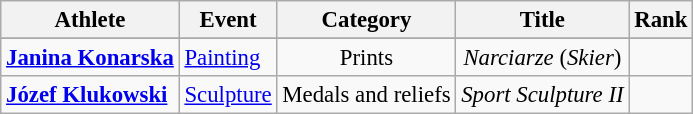<table class="wikitable" style="font-size:95%">
<tr>
<th rowspan="1">Athlete</th>
<th rowspan="1">Event</th>
<th colspan="1">Category</th>
<th colspan=1>Title</th>
<th colspan=1>Rank</th>
</tr>
<tr style="font-size:95%">
</tr>
<tr align=center>
<td align=left><strong><a href='#'>Janina Konarska</a> </strong></td>
<td align=left><a href='#'>Painting</a></td>
<td>Prints</td>
<td><em>Narciarze</em> (<em>Skier</em>)</td>
<td></td>
</tr>
<tr align=center>
<td align=left><strong><a href='#'>Józef Klukowski</a> </strong></td>
<td align=left><a href='#'>Sculpture</a></td>
<td>Medals and reliefs</td>
<td><em>Sport Sculpture II</em></td>
<td></td>
</tr>
</table>
